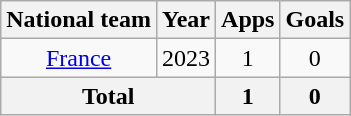<table class="wikitable" style="text-align: center;">
<tr>
<th>National team</th>
<th>Year</th>
<th>Apps</th>
<th>Goals</th>
</tr>
<tr>
<td><a href='#'>France</a></td>
<td>2023</td>
<td>1</td>
<td>0</td>
</tr>
<tr>
<th colspan="2">Total</th>
<th>1</th>
<th>0</th>
</tr>
</table>
